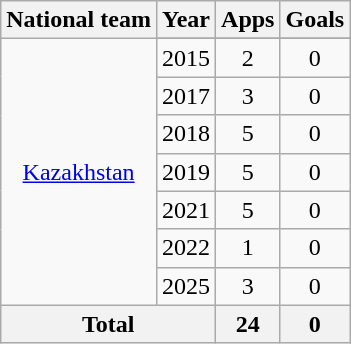<table class="wikitable" style="text-align:center">
<tr>
<th>National team</th>
<th>Year</th>
<th>Apps</th>
<th>Goals</th>
</tr>
<tr>
<td rowspan="8"><a href='#'>Kazakhstan</a></td>
</tr>
<tr>
<td>2015</td>
<td>2</td>
<td>0</td>
</tr>
<tr>
<td>2017</td>
<td>3</td>
<td>0</td>
</tr>
<tr>
<td>2018</td>
<td>5</td>
<td>0</td>
</tr>
<tr>
<td>2019</td>
<td>5</td>
<td>0</td>
</tr>
<tr>
<td>2021</td>
<td>5</td>
<td>0</td>
</tr>
<tr>
<td>2022</td>
<td>1</td>
<td>0</td>
</tr>
<tr>
<td>2025</td>
<td>3</td>
<td>0</td>
</tr>
<tr>
<th colspan="2">Total</th>
<th>24</th>
<th>0</th>
</tr>
</table>
